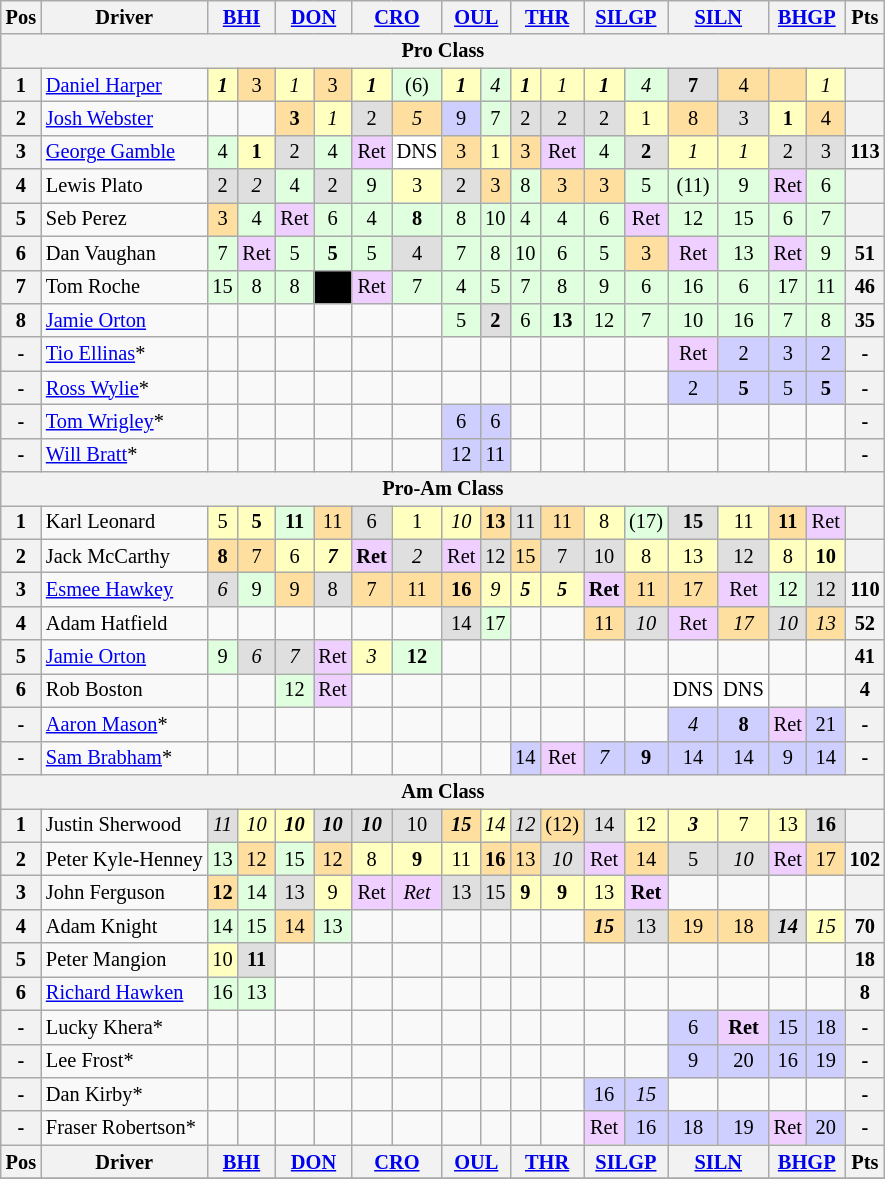<table class="wikitable" style="font-size: 85%; text-align: center;">
<tr valign="top">
<th valign="middle">Pos</th>
<th valign="middle">Driver</th>
<th colspan="2"><a href='#'>BHI</a></th>
<th colspan="2"><a href='#'>DON</a></th>
<th colspan="2"><a href='#'>CRO</a></th>
<th colspan="2"><a href='#'>OUL</a></th>
<th colspan="2"><a href='#'>THR</a></th>
<th colspan="2"><a href='#'>SILGP</a></th>
<th colspan="2"><a href='#'>SILN</a></th>
<th colspan="2"><a href='#'>BHGP</a></th>
<th valign="middle">Pts</th>
</tr>
<tr>
<th colspan=19>Pro Class</th>
</tr>
<tr>
<th>1</th>
<td align=left> <a href='#'>Daniel Harper</a></td>
<td style="background:#FFFFBF;"><strong><em>1</em></strong></td>
<td style="background:#FFDF9F;">3</td>
<td style="background:#FFFFBF;"><em>1</em></td>
<td style="background:#FFDF9F;">3</td>
<td style="background:#FFFFBF;"><strong><em>1</em></strong></td>
<td style="background:#DFFFDF;">(6)</td>
<td style="background:#FFFFBF;"><strong><em>1</em></strong></td>
<td style="background:#DFFFDF;"><em>4</em></td>
<td style="background:#FFFFBF;"><strong><em>1</em></strong></td>
<td style="background:#FFFFBF;"><em>1</em></td>
<td style="background:#FFFFBF;"><strong><em>1</em></strong></td>
<td style="background:#DFFFDF;"><em>4</em></td>
<td style="background:#DFDFDF;"><strong>7</strong></td>
<td style="background:#FFDF9F;">4</td>
<td style="background:#FFDF9F;"></td>
<td style="background:#FFFFBF;"><em>1</em></td>
<th></th>
</tr>
<tr>
<th>2</th>
<td align=left> <a href='#'>Josh Webster</a></td>
<td></td>
<td></td>
<td style="background:#FFDF9F;"><strong>3</strong></td>
<td style="background:#FFFFBF;"><em>1</em></td>
<td style="background:#DFDFDF;">2</td>
<td style="background:#FFDF9F;"><em>5</em></td>
<td style="background:#CFCFFF;">9</td>
<td style="background:#DFFFDF;">7</td>
<td style="background:#DFDFDF;">2</td>
<td style="background:#DFDFDF;">2</td>
<td style="background:#DFDFDF;">2</td>
<td style="background:#FFFFBF;">1</td>
<td style="background:#FFDF9F;">8</td>
<td style="background:#DFDFDF;">3</td>
<td style="background:#FFFFBF;"><strong>1</strong></td>
<td style="background:#FFDF9F;">4</td>
<th></th>
</tr>
<tr>
<th>3</th>
<td align=left> <a href='#'>George Gamble</a></td>
<td style="background:#DFFFDF;">4</td>
<td style="background:#FFFFBF;"><strong>1</strong></td>
<td style="background:#DFDFDF;">2</td>
<td style="background:#DFFFDF;">4</td>
<td style="background:#EFCFFF;">Ret</td>
<td style="background:#ffffff;">DNS</td>
<td style="background:#FFDF9F;">3</td>
<td style="background:#FFFFBF;">1</td>
<td style="background:#FFDF9F;">3</td>
<td style="background:#EFCFFF;">Ret</td>
<td style="background:#DFFFDF;">4</td>
<td style="background:#DFDFDF;"><strong>2</strong></td>
<td style="background:#FFFFBF;"><em>1</em></td>
<td style="background:#FFFFBF;"><em>1</em></td>
<td style="background:#DFDFDF;">2</td>
<td style="background:#DFDFDF;">3</td>
<th>113</th>
</tr>
<tr>
<th>4</th>
<td align=left> Lewis Plato</td>
<td style="background:#DFDFDF;">2</td>
<td style="background:#DFDFDF;"><em>2</em></td>
<td style="background:#DFFFDF;">4</td>
<td style="background:#DFDFDF;">2</td>
<td style="background:#DFFFDF;">9</td>
<td style="background:#FFFFBF;">3</td>
<td style="background:#DFDFDF;">2</td>
<td style="background:#FFDF9F;">3</td>
<td style="background:#DFFFDF;">8</td>
<td style="background:#FFDF9F;">3</td>
<td style="background:#FFDF9F;">3</td>
<td style="background:#DFFFDF;">5</td>
<td style="background:#DFFFDF;">(11)</td>
<td style="background:#DFFFDF;">9</td>
<td style="background:#EFCFFF;">Ret</td>
<td style="background:#DFFFDF;">6</td>
<th></th>
</tr>
<tr>
<th>5</th>
<td align=left> Seb Perez</td>
<td style="background:#FFDF9F;">3</td>
<td style="background:#DFFFDF;">4</td>
<td style="background:#EFCFFF;">Ret</td>
<td style="background:#DFFFDF;">6</td>
<td style="background:#DFFFDF;">4</td>
<td style="background:#DFFFDF;"><strong>8</strong></td>
<td style="background:#DFFFDF;">8</td>
<td style="background:#DFFFDF;">10</td>
<td style="background:#DFFFDF;">4</td>
<td style="background:#DFFFDF;">4</td>
<td style="background:#DFFFDF;">6</td>
<td style="background:#EFCFFF;">Ret</td>
<td style="background:#DFFFDF;">12</td>
<td style="background:#DFFFDF;">15</td>
<td style="background:#DFFFDF;">6</td>
<td style="background:#DFFFDF;">7</td>
<th></th>
</tr>
<tr>
<th>6</th>
<td align=left> Dan Vaughan</td>
<td style="background:#DFFFDF;">7</td>
<td style="background:#EFCFFF;">Ret</td>
<td style="background:#DFFFDF;">5</td>
<td style="background:#DFFFDF;"><strong>5</strong></td>
<td style="background:#DFFFDF;">5</td>
<td style="background:#DFDFDF;">4</td>
<td style="background:#DFFFDF;">7</td>
<td style="background:#DFFFDF;">8</td>
<td style="background:#DFFFDF;">10</td>
<td style="background:#DFFFDF;">6</td>
<td style="background:#DFFFDF;">5</td>
<td style="background:#FFDF9F;">3</td>
<td style="background:#EFCFFF;">Ret</td>
<td style="background:#DFFFDF;">13</td>
<td style="background:#EFCFFF;">Ret</td>
<td style="background:#DFFFDF;">9</td>
<th>51</th>
</tr>
<tr>
<th>7</th>
<td align=left> Tom Roche</td>
<td style="background:#DFFFDF;">15</td>
<td style="background:#DFFFDF;">8</td>
<td style="background:#DFFFDF;">8</td>
<td style="background-color:#000000; color:white"></td>
<td style="background:#EFCFFF;">Ret</td>
<td style="background:#DFFFDF;">7</td>
<td style="background:#DFFFDF;">4</td>
<td style="background:#DFFFDF;">5</td>
<td style="background:#DFFFDF;">7</td>
<td style="background:#DFFFDF;">8</td>
<td style="background:#DFFFDF;">9</td>
<td style="background:#DFFFDF;">6</td>
<td style="background:#DFFFDF;">16</td>
<td style="background:#DFFFDF;">6</td>
<td style="background:#DFFFDF;">17</td>
<td style="background:#DFFFDF;">11</td>
<th>46</th>
</tr>
<tr>
<th>8</th>
<td align=left> <a href='#'>Jamie Orton</a></td>
<td></td>
<td></td>
<td></td>
<td></td>
<td></td>
<td></td>
<td style="background:#DFFFDF;">5</td>
<td style="background:#DFDFDF;"><strong>2</strong></td>
<td style="background:#DFFFDF;">6</td>
<td style="background:#DFFFDF;"><strong>13</strong></td>
<td style="background:#DFFFDF;">12</td>
<td style="background:#DFFFDF;">7</td>
<td style="background:#DFFFDF;">10</td>
<td style="background:#DFFFDF;">16</td>
<td style="background:#DFFFDF;">7</td>
<td style="background:#DFFFDF;">8</td>
<th>35</th>
</tr>
<tr>
<th>-</th>
<td align=left> <a href='#'>Tio Ellinas</a>*</td>
<td></td>
<td></td>
<td></td>
<td></td>
<td></td>
<td></td>
<td></td>
<td></td>
<td></td>
<td></td>
<td></td>
<td></td>
<td style="background:#EFCFFF;">Ret</td>
<td style="background:#CFCFFF;">2</td>
<td style="background:#CFCFFF;">3</td>
<td style="background:#CFCFFF;">2</td>
<th>-</th>
</tr>
<tr>
<th>-</th>
<td align=left> <a href='#'>Ross Wylie</a>*</td>
<td></td>
<td></td>
<td></td>
<td></td>
<td></td>
<td></td>
<td></td>
<td></td>
<td></td>
<td></td>
<td></td>
<td></td>
<td style="background:#CFCFFF;">2</td>
<td style="background:#CFCFFF;"><strong>5</strong></td>
<td style="background:#CFCFFF;">5</td>
<td style="background:#CFCFFF;"><strong>5</strong></td>
<th>-</th>
</tr>
<tr>
<th>-</th>
<td align=left> <a href='#'>Tom Wrigley</a>*</td>
<td></td>
<td></td>
<td></td>
<td></td>
<td></td>
<td></td>
<td style="background:#CFCFFF;">6</td>
<td style="background:#CFCFFF;">6</td>
<td></td>
<td></td>
<td></td>
<td></td>
<td></td>
<td></td>
<td></td>
<td></td>
<th>-</th>
</tr>
<tr>
<th>-</th>
<td align=left> <a href='#'>Will Bratt</a>*</td>
<td></td>
<td></td>
<td></td>
<td></td>
<td></td>
<td></td>
<td style="background:#CFCFFF;">12</td>
<td style="background:#CFCFFF;">11</td>
<td></td>
<td></td>
<td></td>
<td></td>
<td></td>
<td></td>
<td></td>
<td></td>
<th>-</th>
</tr>
<tr>
<th colspan=19>Pro-Am Class</th>
</tr>
<tr>
<th>1</th>
<td align=left> Karl Leonard</td>
<td style="background:#FFFFBF;">5</td>
<td style="background:#FFFFBF;"><strong>5</strong></td>
<td style="background:#DFFFDF;"><strong>11</strong></td>
<td style="background:#FFDF9F;">11</td>
<td style="background:#DFDFDF;">6</td>
<td style="background:#FFFFBF;">1</td>
<td style="background:#FFFFBF;"><em>10</em></td>
<td style="background:#FFDF9F;"><strong>13</strong></td>
<td style="background:#DFDFDF;">11</td>
<td style="background:#FFDF9F;">11</td>
<td style="background:#FFFFBF;">8</td>
<td style="background:#DFFFDF;">(17)</td>
<td style="background:#DFDFDF;"><strong>15</strong></td>
<td style="background:#FFFFBF;">11</td>
<td style="background:#FFDF9F;"><strong>11</strong></td>
<td style="background:#EFCFFF;">Ret</td>
<th></th>
</tr>
<tr>
<th>2</th>
<td align=left> Jack McCarthy</td>
<td style="background:#FFDF9F;"><strong>8</strong></td>
<td style="background:#FFDF9F;">7</td>
<td style="background:#FFFFBF;">6</td>
<td style="background:#FFFFBF;"><strong><em>7</em></strong></td>
<td style="background:#EFCFFF;"><strong>Ret</strong></td>
<td style="background:#DFDFDF;"><em>2</em></td>
<td style="background:#EFCFFF;">Ret</td>
<td style="background:#DFDFDF;">12</td>
<td style="background:#FFDF9F;">15</td>
<td style="background:#DFDFDF;">7</td>
<td style="background:#DFDFDF;">10</td>
<td style="background:#FFFFBF;">8</td>
<td style="background:#FFFFBF;">13</td>
<td style="background:#DFDFDF;">12</td>
<td style="background:#FFFFBF;">8</td>
<td style="background:#FFFFBF;"><strong>10</strong></td>
<th></th>
</tr>
<tr>
<th>3</th>
<td align=left> <a href='#'>Esmee Hawkey</a></td>
<td style="background:#DFDFDF;"><em>6</em></td>
<td style="background:#DFFFDF;">9</td>
<td style="background:#FFDF9F;">9</td>
<td style="background:#DFDFDF;">8</td>
<td style="background:#FFDF9F;">7</td>
<td style="background:#FFDF9F;">11</td>
<td style="background:#FFDF9F;"><strong>16</strong></td>
<td style="background:#FFFFBF;"><em>9</em></td>
<td style="background:#FFFFBF;"><strong><em>5</em></strong></td>
<td style="background:#FFFFBF;"><strong><em>5</em></strong></td>
<td style="background:#EFCFFF;"><strong>Ret</strong></td>
<td style="background:#FFDF9F;">11</td>
<td style="background:#FFDF9F;">17</td>
<td style="background:#EFCFFF;">Ret</td>
<td style="background:#DFFFDF;">12</td>
<td style="background:#DFDFDF;">12</td>
<th>110</th>
</tr>
<tr>
<th>4</th>
<td align="left"> Adam Hatfield</td>
<td></td>
<td></td>
<td></td>
<td></td>
<td></td>
<td></td>
<td style="background:#DFDFDF;">14</td>
<td style="background:#DFFFDF;">17</td>
<td></td>
<td></td>
<td style="background:#FFDF9F;">11</td>
<td style="background:#DFDFDF;"><em>10</em></td>
<td style="background:#EFCFFF;">Ret</td>
<td style="background:#FFDF9F;"><em>17</em></td>
<td style="background:#DFDFDF;"><em>10</em></td>
<td style="background:#FFDF9F;"><em>13</em></td>
<th>52</th>
</tr>
<tr>
<th>5</th>
<td align=left> <a href='#'>Jamie Orton</a></td>
<td style="background:#DFFFDF;">9</td>
<td style="background:#DFDFDF;"><em>6</em></td>
<td style="background:#DFDFDF;"><em>7</em></td>
<td style="background:#EFCFFF;">Ret</td>
<td style="background:#FFFFBF;"><em>3</em></td>
<td style="background:#DFFFDF;"><strong>12</strong></td>
<td></td>
<td></td>
<td></td>
<td></td>
<td></td>
<td></td>
<td></td>
<td></td>
<td></td>
<td></td>
<th>41</th>
</tr>
<tr>
<th>6</th>
<td align="left"> Rob Boston</td>
<td></td>
<td></td>
<td style="background:#DFFFDF;">12</td>
<td style="background:#EFCFFF;">Ret</td>
<td></td>
<td></td>
<td></td>
<td></td>
<td></td>
<td></td>
<td></td>
<td></td>
<td style="background:#ffffff;">DNS</td>
<td style="background:#ffffff;">DNS</td>
<td></td>
<td></td>
<th>4</th>
</tr>
<tr>
<th>-</th>
<td align="left"> <a href='#'>Aaron Mason</a>*</td>
<td></td>
<td></td>
<td></td>
<td></td>
<td></td>
<td></td>
<td></td>
<td></td>
<td></td>
<td></td>
<td></td>
<td></td>
<td style="background:#CFCFFF;"><em>4</em></td>
<td style="background:#CFCFFF;"><strong>8</strong></td>
<td style="background:#EFCFFF;">Ret</td>
<td style="background:#CFCFFF;">21</td>
<th>-</th>
</tr>
<tr>
<th>-</th>
<td align="left"> <a href='#'>Sam Brabham</a>*</td>
<td></td>
<td></td>
<td></td>
<td></td>
<td></td>
<td></td>
<td></td>
<td></td>
<td style="background:#CFCFFF;">14</td>
<td style="background:#EFCFFF;">Ret</td>
<td style="background:#CFCFFF;"><em>7</em></td>
<td style="background:#CFCFFF;"><strong>9</strong></td>
<td style="background:#CFCFFF;">14</td>
<td style="background:#CFCFFF;">14</td>
<td style="background:#CFCFFF;">9</td>
<td style="background:#CFCFFF;">14</td>
<th>-</th>
</tr>
<tr>
<th colspan=19>Am Class</th>
</tr>
<tr>
<th>1</th>
<td align=left> Justin Sherwood</td>
<td style="background:#DFDFDF;"><em>11</em></td>
<td style="background:#FFFFBF;"><em>10</em></td>
<td style="background:#FFFFBF;"><strong><em>10</em></strong></td>
<td style="background:#DFDFDF;"><strong><em>10</em></strong></td>
<td style="background:#DFDFDF;"><strong><em>10</em></strong></td>
<td style="background:#DFDFDF;">10</td>
<td style="background:#FFDF9F;"><strong><em>15</em></strong></td>
<td style="background:#FFFFBF;"><em>14</em></td>
<td style="background:#DFDFDF;"><em>12</em></td>
<td style="background:#FFDF9F;">(12)</td>
<td style="background:#DFDFDF;">14</td>
<td style="background:#FFFFBF;">12</td>
<td style="background:#FFFFBF;"><strong><em>3</em></strong></td>
<td style="background:#FFFFBF;">7</td>
<td style="background:#FFFFBF;">13</td>
<td style="background:#DFDFDF;"><strong>16</strong></td>
<th></th>
</tr>
<tr>
<th>2</th>
<td align=left> Peter Kyle-Henney</td>
<td style="background:#DFFFDF;">13</td>
<td style="background:#FFDF9F;">12</td>
<td style="background:#DFFFDF;">15</td>
<td style="background:#FFDF9F;">12</td>
<td style="background:#FFFFBF;">8</td>
<td style="background:#FFFFBF;"><strong>9</strong></td>
<td style="background:#FFFFBF;">11</td>
<td style="background:#FFDF9F;"><strong>16</strong></td>
<td style="background:#FFDF9F;">13</td>
<td style="background:#DFDFDF;"><em>10</em></td>
<td style="background:#EFCFFF;">Ret</td>
<td style="background:#FFDF9F;">14</td>
<td style="background:#DFDFDF;">5</td>
<td style="background:#DFDFDF;"><em>10</em></td>
<td style="background:#EFCFFF;">Ret</td>
<td style="background:#FFDF9F;">17</td>
<th>102</th>
</tr>
<tr>
<th>3</th>
<td align=left> John Ferguson</td>
<td style="background:#FFDF9F;"><strong>12</strong></td>
<td style="background:#DFFFDF;">14</td>
<td style="background:#DFDFDF;">13</td>
<td style="background:#FFFFBF;">9</td>
<td style="background:#EFCFFF;">Ret</td>
<td style="background:#EFCFFF;"><em>Ret</em></td>
<td style="background:#DFDFDF;">13</td>
<td style="background:#DFDFDF;">15</td>
<td style="background:#FFFFBF;"><strong>9</strong></td>
<td style="background:#FFFFBF;"><strong>9</strong></td>
<td style="background:#FFFFBF;">13</td>
<td style="background:#EFCFFF;"><strong>Ret</strong></td>
<td></td>
<td></td>
<td></td>
<td></td>
<th></th>
</tr>
<tr>
<th>4</th>
<td align=left> Adam Knight</td>
<td style="background:#DFFFDF;">14</td>
<td style="background:#DFFFDF;">15</td>
<td style="background:#FFDF9F;">14</td>
<td style="background:#DFFFDF;">13</td>
<td></td>
<td></td>
<td></td>
<td></td>
<td></td>
<td></td>
<td style="background:#FFDF9F;"><strong><em>15</em></strong></td>
<td style="background:#DFDFDF;">13</td>
<td style="background:#FFDF9F;">19</td>
<td style="background:#FFDF9F;">18</td>
<td style="background:#DFDFDF;"><strong><em>14</em></strong></td>
<td style="background:#FFFFBF;"><em>15</em></td>
<th>70</th>
</tr>
<tr>
<th>5</th>
<td align=left> Peter Mangion</td>
<td style="background:#FFFFBF;">10</td>
<td style="background:#DFDFDF;"><strong>11</strong></td>
<td></td>
<td></td>
<td></td>
<td></td>
<td></td>
<td></td>
<td></td>
<td></td>
<td></td>
<td></td>
<td></td>
<td></td>
<td></td>
<td></td>
<th>18</th>
</tr>
<tr>
<th>6</th>
<td align="left"> <a href='#'>Richard Hawken</a></td>
<td style="background:#DFFFDF;">16</td>
<td style="background:#DFFFDF;">13</td>
<td></td>
<td></td>
<td></td>
<td></td>
<td></td>
<td></td>
<td></td>
<td></td>
<td></td>
<td></td>
<td></td>
<td></td>
<td></td>
<td></td>
<th>8</th>
</tr>
<tr>
<th>-</th>
<td align="left"> Lucky Khera*</td>
<td></td>
<td></td>
<td></td>
<td></td>
<td></td>
<td></td>
<td></td>
<td></td>
<td></td>
<td></td>
<td></td>
<td></td>
<td style="background:#CFCFFF;">6</td>
<td style="background:#EFCFFF;"><strong>Ret</strong></td>
<td style="background:#CFCFFF;">15</td>
<td style="background:#CFCFFF;">18</td>
<th>-</th>
</tr>
<tr>
<th>-</th>
<td align="left"> Lee Frost*</td>
<td></td>
<td></td>
<td></td>
<td></td>
<td></td>
<td></td>
<td></td>
<td></td>
<td></td>
<td></td>
<td></td>
<td></td>
<td style="background:#CFCFFF;">9</td>
<td style="background:#CFCFFF;">20</td>
<td style="background:#CFCFFF;">16</td>
<td style="background:#CFCFFF;">19</td>
<th>-</th>
</tr>
<tr>
<th>-</th>
<td align="left"> Dan Kirby*</td>
<td></td>
<td></td>
<td></td>
<td></td>
<td></td>
<td></td>
<td></td>
<td></td>
<td></td>
<td></td>
<td style="background:#CFCFFF;">16</td>
<td style="background:#CFCFFF;"><em>15</em></td>
<td></td>
<td></td>
<td></td>
<td></td>
<th>-</th>
</tr>
<tr>
<th>-</th>
<td align=left> Fraser Robertson*</td>
<td></td>
<td></td>
<td></td>
<td></td>
<td></td>
<td></td>
<td></td>
<td></td>
<td></td>
<td></td>
<td style="background:#EFCFFF;">Ret</td>
<td style="background:#CFCFFF;">16</td>
<td style="background:#CFCFFF;">18</td>
<td style="background:#CFCFFF;">19</td>
<td style="background:#EFCFFF;">Ret</td>
<td style="background:#CFCFFF;">20</td>
<th>-</th>
</tr>
<tr>
<th valign="middle">Pos</th>
<th valign="middle">Driver</th>
<th colspan="2"><a href='#'>BHI</a></th>
<th colspan="2"><a href='#'>DON</a></th>
<th colspan="2"><a href='#'>CRO</a></th>
<th colspan="2"><a href='#'>OUL</a></th>
<th colspan="2"><a href='#'>THR</a></th>
<th colspan="2"><a href='#'>SILGP</a></th>
<th colspan="2"><a href='#'>SILN</a></th>
<th colspan="2"><a href='#'>BHGP</a></th>
<th valign="middle">Pts</th>
</tr>
<tr>
</tr>
</table>
